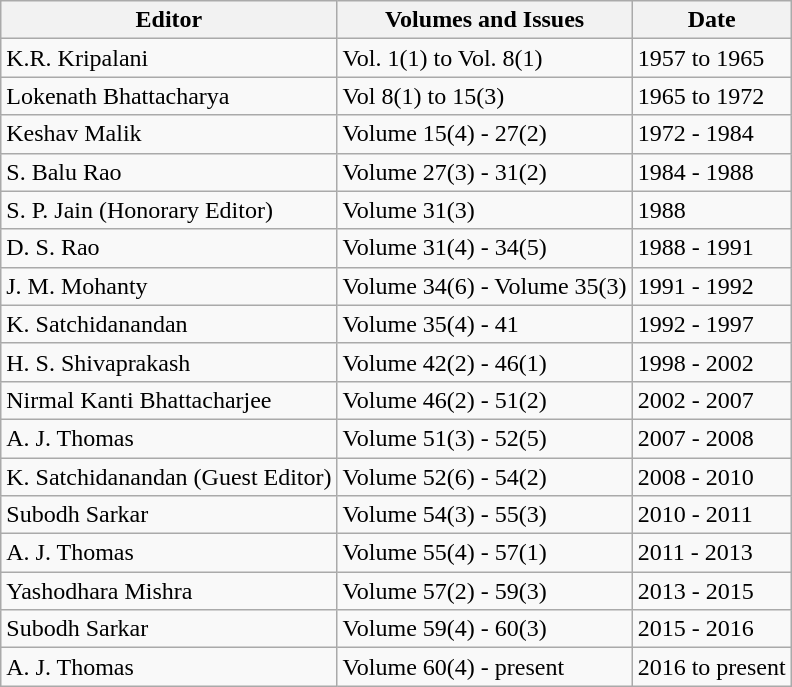<table class="wikitable">
<tr>
<th>Editor</th>
<th>Volumes and Issues</th>
<th>Date</th>
</tr>
<tr>
<td>K.R. Kripalani</td>
<td>Vol. 1(1) to Vol. 8(1)</td>
<td>1957 to 1965</td>
</tr>
<tr>
<td>Lokenath Bhattacharya</td>
<td>Vol 8(1) to 15(3)</td>
<td>1965 to 1972</td>
</tr>
<tr>
<td>Keshav Malik</td>
<td>Volume 15(4) - 27(2)</td>
<td>1972 - 1984</td>
</tr>
<tr>
<td>S. Balu Rao</td>
<td>Volume 27(3) - 31(2)</td>
<td>1984 - 1988</td>
</tr>
<tr>
<td>S. P. Jain (Honorary Editor)</td>
<td>Volume 31(3)</td>
<td>1988</td>
</tr>
<tr>
<td>D. S. Rao</td>
<td>Volume 31(4) - 34(5)</td>
<td>1988 - 1991</td>
</tr>
<tr>
<td>J. M. Mohanty</td>
<td>Volume 34(6) - Volume 35(3)</td>
<td>1991 - 1992</td>
</tr>
<tr>
<td>K. Satchidanandan</td>
<td>Volume 35(4) - 41</td>
<td>1992 - 1997</td>
</tr>
<tr>
<td>H. S. Shivaprakash</td>
<td>Volume 42(2) - 46(1)</td>
<td>1998 - 2002</td>
</tr>
<tr>
<td>Nirmal Kanti Bhattacharjee</td>
<td>Volume 46(2) - 51(2)</td>
<td>2002 - 2007</td>
</tr>
<tr>
<td>A. J. Thomas</td>
<td>Volume 51(3) - 52(5)</td>
<td>2007 - 2008</td>
</tr>
<tr>
<td>K. Satchidanandan (Guest Editor)</td>
<td>Volume 52(6) - 54(2)</td>
<td>2008 - 2010</td>
</tr>
<tr>
<td>Subodh Sarkar</td>
<td>Volume 54(3) - 55(3)</td>
<td>2010 - 2011</td>
</tr>
<tr>
<td>A. J. Thomas</td>
<td>Volume 55(4) - 57(1)</td>
<td>2011 - 2013</td>
</tr>
<tr>
<td>Yashodhara Mishra</td>
<td>Volume 57(2) - 59(3)</td>
<td>2013 - 2015</td>
</tr>
<tr>
<td>Subodh Sarkar</td>
<td>Volume 59(4) - 60(3)</td>
<td>2015 - 2016</td>
</tr>
<tr>
<td>A. J. Thomas</td>
<td>Volume 60(4) - present</td>
<td>2016 to present</td>
</tr>
</table>
